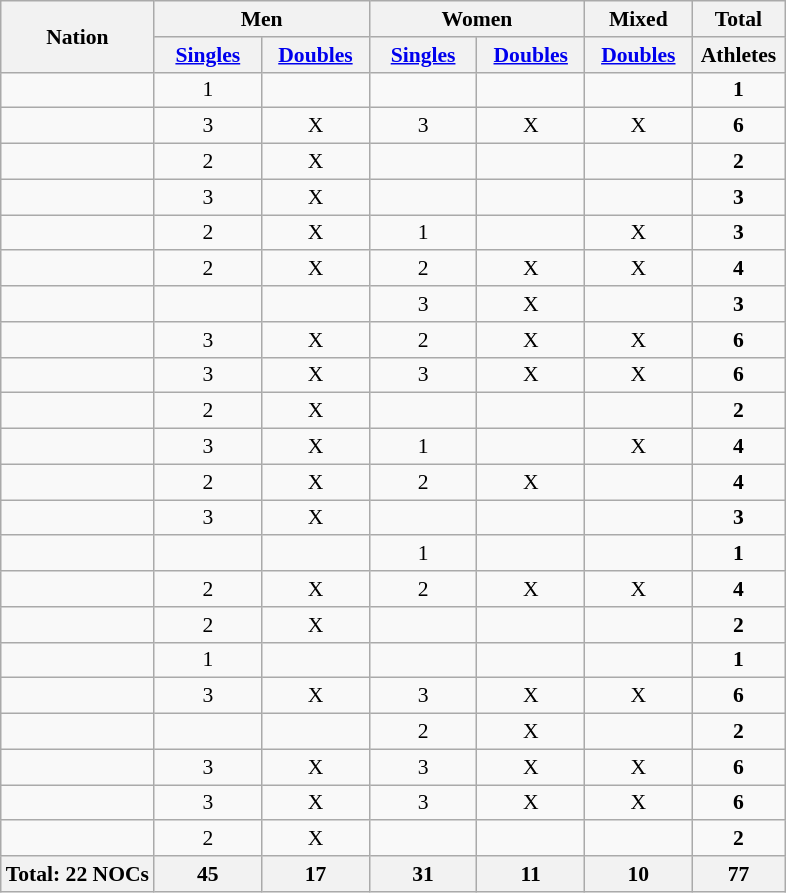<table class="wikitable" style="text-align:center; font-size:90%">
<tr>
<th rowspan="2" align="left">Nation</th>
<th colspan="2">Men</th>
<th colspan="2">Women</th>
<th>Mixed</th>
<th>Total</th>
</tr>
<tr>
<th width=65><a href='#'>Singles</a></th>
<th width=65><a href='#'>Doubles</a></th>
<th width=65><a href='#'>Singles</a></th>
<th width=65><a href='#'>Doubles</a></th>
<th width=65><a href='#'>Doubles</a></th>
<th width=55>Athletes</th>
</tr>
<tr>
<td align=left></td>
<td>1</td>
<td></td>
<td></td>
<td></td>
<td></td>
<td><strong>1</strong></td>
</tr>
<tr>
<td align=left></td>
<td>3</td>
<td>X</td>
<td>3</td>
<td>X</td>
<td>X</td>
<td><strong>6</strong></td>
</tr>
<tr>
<td align=left></td>
<td>2</td>
<td>X</td>
<td></td>
<td></td>
<td></td>
<td><strong>2</strong></td>
</tr>
<tr>
<td align=left></td>
<td>3</td>
<td>X</td>
<td></td>
<td></td>
<td></td>
<td><strong>3</strong></td>
</tr>
<tr>
<td align=left></td>
<td>2</td>
<td>X</td>
<td>1</td>
<td></td>
<td>X</td>
<td><strong>3</strong></td>
</tr>
<tr>
<td align=left></td>
<td>2</td>
<td>X</td>
<td>2</td>
<td>X</td>
<td>X</td>
<td><strong>4</strong></td>
</tr>
<tr>
<td align=left></td>
<td></td>
<td></td>
<td>3</td>
<td>X</td>
<td></td>
<td><strong>3</strong></td>
</tr>
<tr>
<td align=left></td>
<td>3</td>
<td>X</td>
<td>2</td>
<td>X</td>
<td>X</td>
<td><strong>6</strong></td>
</tr>
<tr>
<td align=left></td>
<td>3</td>
<td>X</td>
<td>3</td>
<td>X</td>
<td>X</td>
<td><strong>6</strong></td>
</tr>
<tr>
<td align=left></td>
<td>2</td>
<td>X</td>
<td></td>
<td></td>
<td></td>
<td><strong>2</strong></td>
</tr>
<tr>
<td align=left></td>
<td>3</td>
<td>X</td>
<td>1</td>
<td></td>
<td>X</td>
<td><strong>4</strong></td>
</tr>
<tr>
<td align=left></td>
<td>2</td>
<td>X</td>
<td>2</td>
<td>X</td>
<td></td>
<td><strong>4</strong></td>
</tr>
<tr>
<td align=left></td>
<td>3</td>
<td>X</td>
<td></td>
<td></td>
<td></td>
<td><strong>3</strong></td>
</tr>
<tr>
<td align=left></td>
<td></td>
<td></td>
<td>1</td>
<td></td>
<td></td>
<td><strong>1</strong></td>
</tr>
<tr>
<td align=left></td>
<td>2</td>
<td>X</td>
<td>2</td>
<td>X</td>
<td>X</td>
<td><strong>4</strong></td>
</tr>
<tr>
<td align=left></td>
<td>2</td>
<td>X</td>
<td></td>
<td></td>
<td></td>
<td><strong>2</strong></td>
</tr>
<tr>
<td align=left></td>
<td>1</td>
<td></td>
<td></td>
<td></td>
<td></td>
<td><strong>1</strong></td>
</tr>
<tr>
<td align=left></td>
<td>3</td>
<td>X</td>
<td>3</td>
<td>X</td>
<td>X</td>
<td><strong>6</strong></td>
</tr>
<tr>
<td align=left></td>
<td></td>
<td></td>
<td>2</td>
<td>X</td>
<td></td>
<td><strong>2</strong></td>
</tr>
<tr>
<td align=left></td>
<td>3</td>
<td>X</td>
<td>3</td>
<td>X</td>
<td>X</td>
<td><strong>6</strong></td>
</tr>
<tr>
<td align=left></td>
<td>3</td>
<td>X</td>
<td>3</td>
<td>X</td>
<td>X</td>
<td><strong>6</strong></td>
</tr>
<tr>
<td align=left></td>
<td>2</td>
<td>X</td>
<td></td>
<td></td>
<td></td>
<td><strong>2</strong></td>
</tr>
<tr>
<th>Total: 22 NOCs</th>
<th>45</th>
<th>17</th>
<th>31</th>
<th>11</th>
<th>10</th>
<th>77</th>
</tr>
</table>
